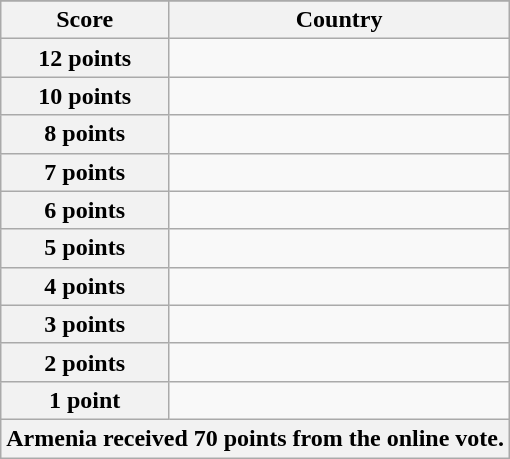<table class="wikitable">
<tr>
</tr>
<tr>
<th scope="col" width="33%">Score</th>
<th scope="col">Country</th>
</tr>
<tr>
<th scope="row">12 points</th>
<td></td>
</tr>
<tr>
<th scope="row">10 points</th>
<td></td>
</tr>
<tr>
<th scope="row">8 points</th>
<td></td>
</tr>
<tr>
<th scope="row">7 points</th>
<td></td>
</tr>
<tr>
<th scope="row">6 points</th>
<td></td>
</tr>
<tr>
<th scope="row">5 points</th>
<td></td>
</tr>
<tr>
<th scope="row">4 points</th>
<td></td>
</tr>
<tr>
<th scope="row">3 points</th>
<td></td>
</tr>
<tr>
<th scope="row">2 points</th>
<td></td>
</tr>
<tr>
<th scope="row">1 point</th>
<td></td>
</tr>
<tr>
<th colspan="2">Armenia received 70 points from the online vote.</th>
</tr>
</table>
